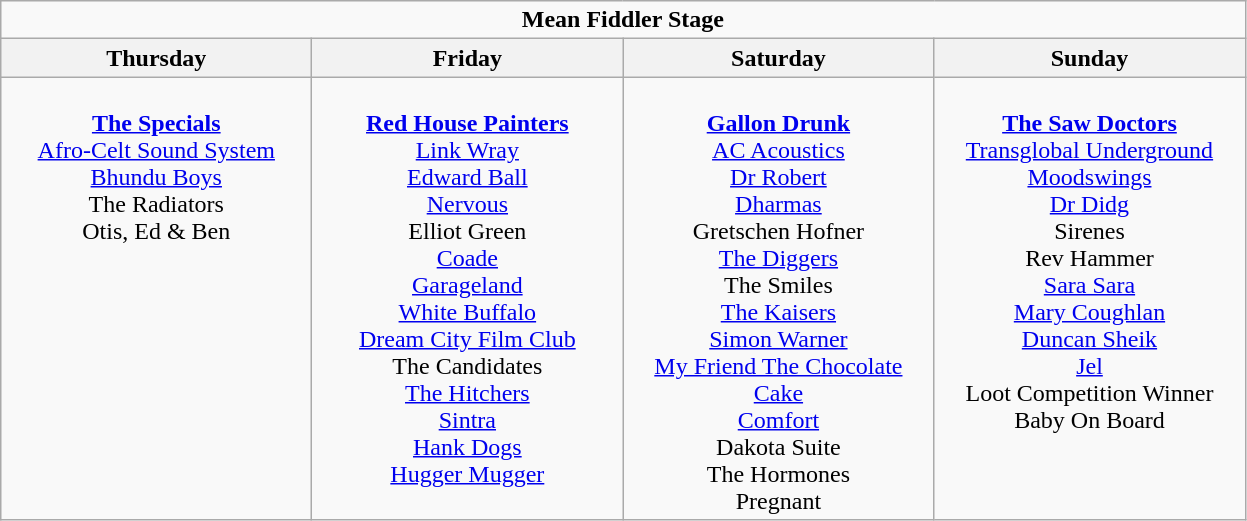<table class="wikitable">
<tr>
<td colspan="4" style="text-align:center;"><strong>Mean Fiddler Stage</strong></td>
</tr>
<tr>
<th>Thursday</th>
<th>Friday</th>
<th>Saturday</th>
<th>Sunday</th>
</tr>
<tr>
<td style="text-align:center; vertical-align:top; width:200px;"><br><strong><a href='#'>The Specials</a></strong><br>
<a href='#'>Afro-Celt Sound System</a><br>
<a href='#'>Bhundu Boys</a><br>
The Radiators<br>
Otis, Ed & Ben</td>
<td style="text-align:center; vertical-align:top; width:200px;"><br><strong><a href='#'>Red House Painters</a></strong><br>
<a href='#'>Link Wray</a><br>
<a href='#'>Edward Ball</a><br>
<a href='#'>Nervous</a><br>
Elliot Green<br>
<a href='#'>Coade</a><br>
<a href='#'>Garageland</a><br>
<a href='#'>White Buffalo</a><br>
<a href='#'>Dream City Film Club</a><br>
The Candidates<br>
<a href='#'>The Hitchers</a><br>
<a href='#'>Sintra</a><br>
<a href='#'>Hank Dogs</a><br>
<a href='#'>Hugger Mugger</a></td>
<td style="text-align:center; vertical-align:top; width:200px;"><br><strong><a href='#'>Gallon Drunk</a></strong><br>
<a href='#'>AC Acoustics</a><br>
<a href='#'>Dr Robert</a><br>
<a href='#'>Dharmas</a><br>
Gretschen Hofner<br>
<a href='#'>The Diggers</a><br>
The Smiles<br>
<a href='#'>The Kaisers</a><br>
<a href='#'>Simon Warner</a><br>
<a href='#'>My Friend The Chocolate Cake</a><br>
<a href='#'>Comfort</a><br>
Dakota Suite<br>
The Hormones<br>
Pregnant</td>
<td style="text-align:center; vertical-align:top; width:200px;"><br><strong><a href='#'>The Saw Doctors</a></strong><br>
<a href='#'>Transglobal Underground</a><br>
<a href='#'>Moodswings</a><br>
<a href='#'>Dr Didg</a><br>
Sirenes<br>
Rev Hammer<br>
<a href='#'>Sara Sara</a><br>
<a href='#'>Mary Coughlan</a><br>
<a href='#'>Duncan Sheik</a><br>
<a href='#'>Jel</a><br>
Loot Competition Winner<br>
Baby On Board</td>
</tr>
</table>
